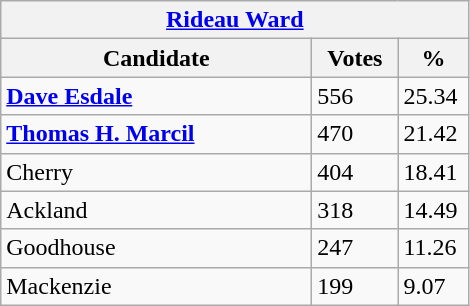<table class="wikitable">
<tr>
<th colspan="3"><a href='#'>Rideau Ward</a></th>
</tr>
<tr>
<th style="width: 200px">Candidate</th>
<th style="width: 50px">Votes</th>
<th style="width: 40px">%</th>
</tr>
<tr>
<td><strong><a href='#'>Dave Esdale</a></strong></td>
<td>556</td>
<td>25.34</td>
</tr>
<tr>
<td><strong><a href='#'>Thomas H. Marcil</a></strong></td>
<td>470</td>
<td>21.42</td>
</tr>
<tr>
<td>Cherry</td>
<td>404</td>
<td>18.41</td>
</tr>
<tr>
<td>Ackland</td>
<td>318</td>
<td>14.49</td>
</tr>
<tr>
<td>Goodhouse</td>
<td>247</td>
<td>11.26</td>
</tr>
<tr>
<td>Mackenzie</td>
<td>199</td>
<td>9.07</td>
</tr>
</table>
